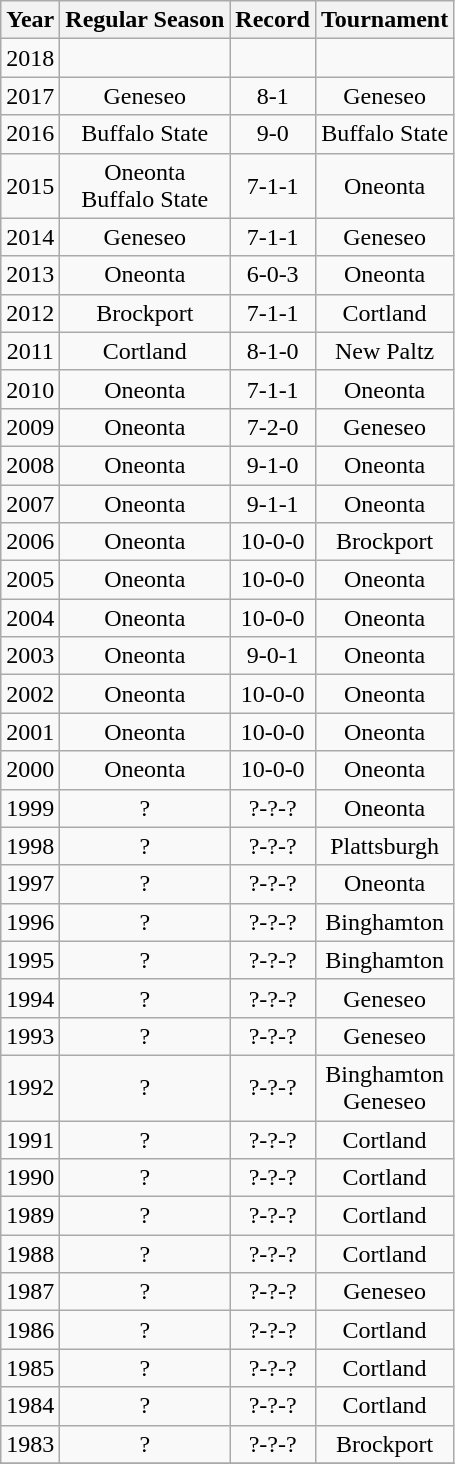<table class="wikitable" style="text-align:center" cellpadding=2 cellspacing=2>
<tr>
<th>Year</th>
<th>Regular Season</th>
<th>Record</th>
<th>Tournament</th>
</tr>
<tr>
<td>2018</td>
<td></td>
<td></td>
<td></td>
</tr>
<tr>
<td>2017</td>
<td>Geneseo</td>
<td>8-1</td>
<td>Geneseo</td>
</tr>
<tr>
<td>2016</td>
<td>Buffalo State</td>
<td>9-0</td>
<td>Buffalo State</td>
</tr>
<tr>
<td>2015</td>
<td>Oneonta<br>Buffalo State</td>
<td>7-1-1</td>
<td>Oneonta</td>
</tr>
<tr>
<td>2014</td>
<td>Geneseo</td>
<td>7-1-1</td>
<td>Geneseo</td>
</tr>
<tr>
<td>2013</td>
<td>Oneonta</td>
<td>6-0-3</td>
<td>Oneonta</td>
</tr>
<tr>
<td>2012</td>
<td>Brockport</td>
<td>7-1-1</td>
<td>Cortland</td>
</tr>
<tr>
<td>2011</td>
<td>Cortland</td>
<td>8-1-0</td>
<td>New Paltz</td>
</tr>
<tr>
<td>2010</td>
<td>Oneonta</td>
<td>7-1-1</td>
<td>Oneonta</td>
</tr>
<tr>
<td>2009</td>
<td>Oneonta</td>
<td>7-2-0</td>
<td>Geneseo</td>
</tr>
<tr>
<td>2008</td>
<td>Oneonta</td>
<td>9-1-0</td>
<td>Oneonta</td>
</tr>
<tr>
<td>2007</td>
<td>Oneonta</td>
<td>9-1-1</td>
<td>Oneonta</td>
</tr>
<tr>
<td>2006</td>
<td>Oneonta</td>
<td>10-0-0</td>
<td>Brockport</td>
</tr>
<tr>
<td>2005</td>
<td>Oneonta</td>
<td>10-0-0</td>
<td>Oneonta</td>
</tr>
<tr>
<td>2004</td>
<td>Oneonta</td>
<td>10-0-0</td>
<td>Oneonta</td>
</tr>
<tr>
<td>2003</td>
<td>Oneonta</td>
<td>9-0-1</td>
<td>Oneonta</td>
</tr>
<tr>
<td>2002</td>
<td>Oneonta</td>
<td>10-0-0</td>
<td>Oneonta</td>
</tr>
<tr>
<td>2001</td>
<td>Oneonta</td>
<td>10-0-0</td>
<td>Oneonta</td>
</tr>
<tr>
<td>2000</td>
<td>Oneonta</td>
<td>10-0-0</td>
<td>Oneonta</td>
</tr>
<tr>
<td>1999</td>
<td>?</td>
<td>?-?-?</td>
<td>Oneonta</td>
</tr>
<tr>
<td>1998</td>
<td>?</td>
<td>?-?-?</td>
<td>Plattsburgh</td>
</tr>
<tr>
<td>1997</td>
<td>?</td>
<td>?-?-?</td>
<td>Oneonta</td>
</tr>
<tr>
<td>1996</td>
<td>?</td>
<td>?-?-?</td>
<td>Binghamton</td>
</tr>
<tr>
<td>1995</td>
<td>?</td>
<td>?-?-?</td>
<td>Binghamton</td>
</tr>
<tr>
<td>1994</td>
<td>?</td>
<td>?-?-?</td>
<td>Geneseo</td>
</tr>
<tr>
<td>1993</td>
<td>?</td>
<td>?-?-?</td>
<td>Geneseo</td>
</tr>
<tr>
<td>1992</td>
<td>?</td>
<td>?-?-?</td>
<td>Binghamton<br>Geneseo</td>
</tr>
<tr>
<td>1991</td>
<td>?</td>
<td>?-?-?</td>
<td>Cortland</td>
</tr>
<tr>
<td>1990</td>
<td>?</td>
<td>?-?-?</td>
<td>Cortland</td>
</tr>
<tr>
<td>1989</td>
<td>?</td>
<td>?-?-?</td>
<td>Cortland</td>
</tr>
<tr>
<td>1988</td>
<td>?</td>
<td>?-?-?</td>
<td>Cortland</td>
</tr>
<tr>
<td>1987</td>
<td>?</td>
<td>?-?-?</td>
<td>Geneseo</td>
</tr>
<tr>
<td>1986</td>
<td>?</td>
<td>?-?-?</td>
<td>Cortland</td>
</tr>
<tr>
<td>1985</td>
<td>?</td>
<td>?-?-?</td>
<td>Cortland</td>
</tr>
<tr>
<td>1984</td>
<td>?</td>
<td>?-?-?</td>
<td>Cortland</td>
</tr>
<tr>
<td>1983</td>
<td>?</td>
<td>?-?-?</td>
<td>Brockport</td>
</tr>
<tr>
</tr>
</table>
